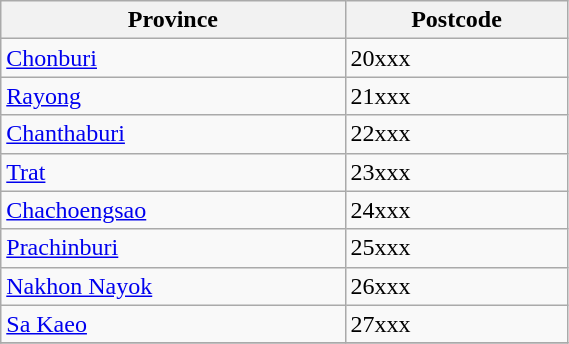<table class="wikitable" style="width:30%; display:inline-table;">
<tr>
<th>Province</th>
<th>Postcode</th>
</tr>
<tr>
<td><a href='#'>Chonburi</a></td>
<td>20xxx</td>
</tr>
<tr>
<td><a href='#'>Rayong</a></td>
<td>21xxx</td>
</tr>
<tr>
<td><a href='#'>Chanthaburi</a></td>
<td>22xxx</td>
</tr>
<tr>
<td><a href='#'>Trat</a></td>
<td>23xxx</td>
</tr>
<tr>
<td><a href='#'>Chachoengsao</a></td>
<td>24xxx</td>
</tr>
<tr>
<td><a href='#'>Prachinburi</a></td>
<td>25xxx</td>
</tr>
<tr>
<td><a href='#'>Nakhon Nayok</a></td>
<td>26xxx</td>
</tr>
<tr>
<td><a href='#'>Sa Kaeo</a></td>
<td>27xxx</td>
</tr>
<tr>
</tr>
</table>
